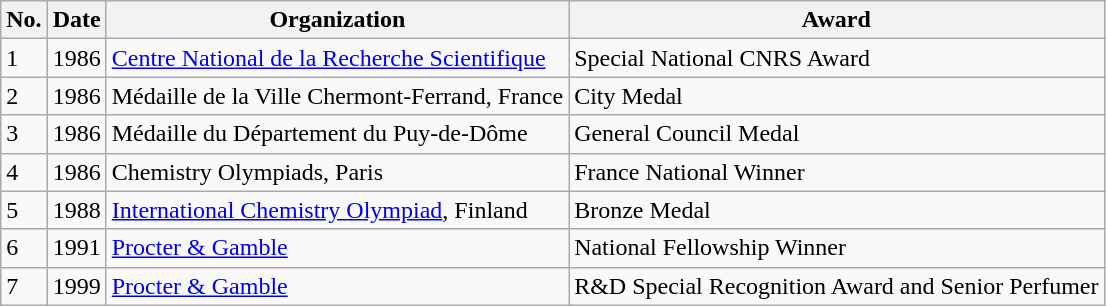<table class="wikitable sortable mw-collapsible">
<tr>
<th>No.</th>
<th>Date</th>
<th>Organization</th>
<th>Award</th>
</tr>
<tr>
<td>1</td>
<td>1986</td>
<td><a href='#'>Centre National de la Recherche Scientifique</a></td>
<td>Special National CNRS Award</td>
</tr>
<tr>
<td>2</td>
<td>1986</td>
<td>Médaille de la Ville Chermont-Ferrand, France</td>
<td>City Medal</td>
</tr>
<tr>
<td>3</td>
<td>1986</td>
<td>Médaille du Département du Puy-de-Dôme</td>
<td>General Council Medal</td>
</tr>
<tr>
<td>4</td>
<td>1986</td>
<td>Chemistry Olympiads, Paris</td>
<td>France National Winner</td>
</tr>
<tr>
<td>5</td>
<td>1988</td>
<td><a href='#'>International Chemistry Olympiad</a>, Finland</td>
<td>Bronze Medal</td>
</tr>
<tr>
<td>6</td>
<td>1991</td>
<td><a href='#'>Procter & Gamble</a></td>
<td>National Fellowship Winner</td>
</tr>
<tr>
<td>7</td>
<td>1999</td>
<td><a href='#'>Procter & Gamble</a></td>
<td>R&D Special Recognition Award and Senior Perfumer</td>
</tr>
</table>
